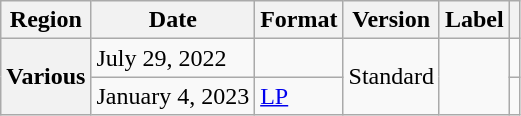<table class="wikitable plainrowheaders">
<tr>
<th scope="col">Region</th>
<th scope="col">Date</th>
<th scope="col">Format</th>
<th scope="col">Version</th>
<th scope="col">Label</th>
<th scope="col"></th>
</tr>
<tr>
<th rowspan="2" scope="row">Various</th>
<td>July 29, 2022</td>
<td></td>
<td rowspan="2">Standard</td>
<td rowspan="2"></td>
<td align="center"></td>
</tr>
<tr>
<td>January 4, 2023</td>
<td><a href='#'>LP</a></td>
<td align="center"></td>
</tr>
</table>
